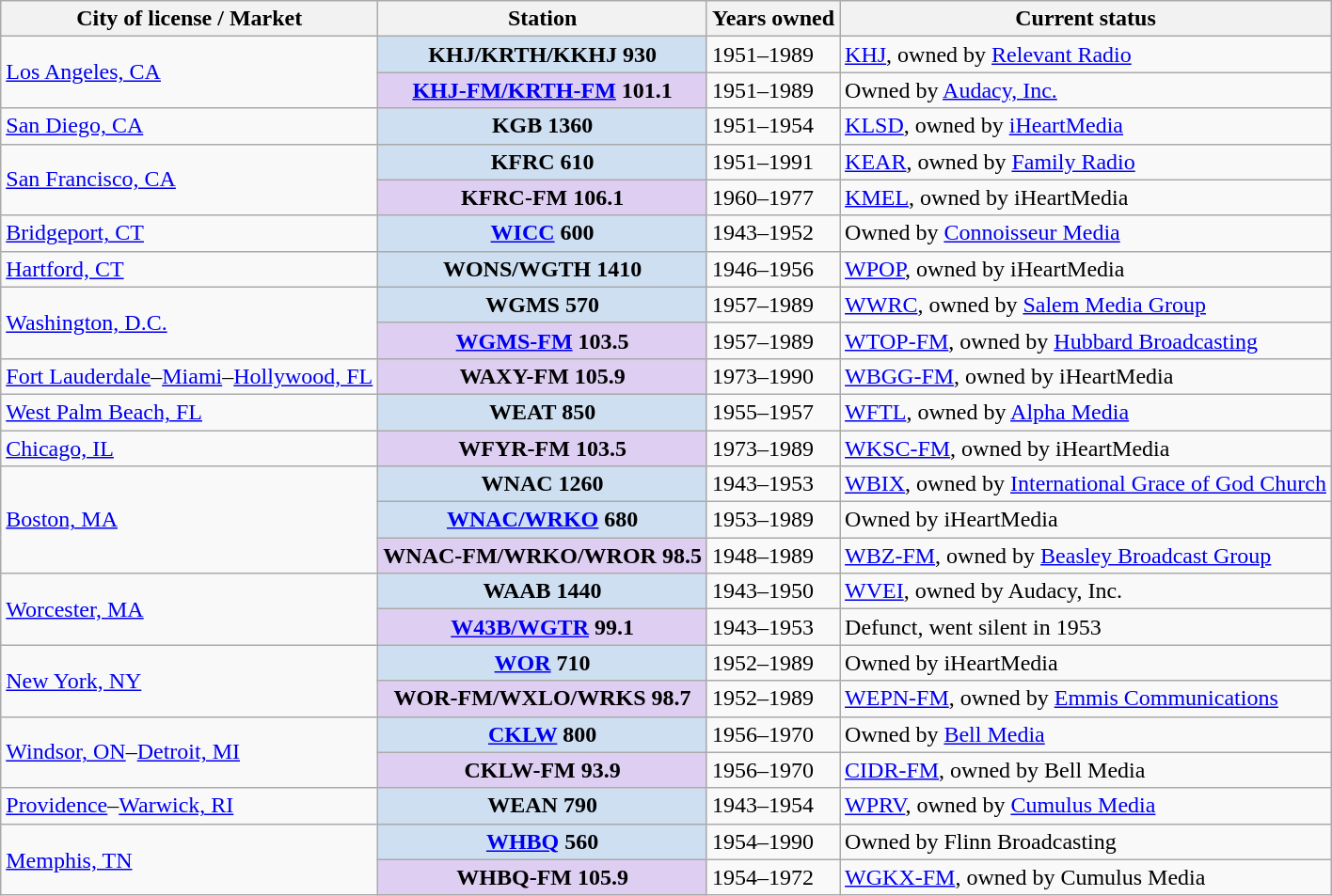<table class="wikitable">
<tr>
<th scope="col">City of license / Market</th>
<th scope="col">Station</th>
<th scope="col">Years owned</th>
<th scope="col">Current status</th>
</tr>
<tr>
<td rowspan="2"><a href='#'>Los Angeles, CA</a></td>
<th style="background: #cedff2;">KHJ/KRTH/KKHJ 930</th>
<td>1951–1989</td>
<td><a href='#'>KHJ</a>, owned by <a href='#'>Relevant Radio</a></td>
</tr>
<tr>
<th style="background: #ddcef2;"><a href='#'>KHJ-FM/KRTH-FM</a> 101.1</th>
<td>1951–1989</td>
<td>Owned by <a href='#'>Audacy, Inc.</a></td>
</tr>
<tr>
<td><a href='#'>San Diego, CA</a></td>
<th style="background: #cedff2;">KGB 1360</th>
<td>1951–1954</td>
<td><a href='#'>KLSD</a>, owned by <a href='#'>iHeartMedia</a></td>
</tr>
<tr>
<td rowspan="2"><a href='#'>San Francisco, CA</a></td>
<th style="background: #cedff2;">KFRC 610</th>
<td>1951–1991</td>
<td><a href='#'>KEAR</a>, owned by <a href='#'>Family Radio</a></td>
</tr>
<tr>
<th style="background: #ddcef2;">KFRC-FM 106.1</th>
<td>1960–1977</td>
<td><a href='#'>KMEL</a>, owned by iHeartMedia</td>
</tr>
<tr>
<td><a href='#'>Bridgeport, CT</a></td>
<th style="background: #cedff2;"><a href='#'>WICC</a> 600</th>
<td>1943–1952</td>
<td>Owned by <a href='#'>Connoisseur Media</a></td>
</tr>
<tr>
<td><a href='#'>Hartford, CT</a></td>
<th style="background: #cedff2;">WONS/WGTH 1410</th>
<td>1946–1956</td>
<td><a href='#'>WPOP</a>, owned by iHeartMedia</td>
</tr>
<tr>
<td rowspan="2"><a href='#'>Washington, D.C.</a></td>
<th style="background: #cedff2;">WGMS 570</th>
<td>1957–1989</td>
<td><a href='#'>WWRC</a>, owned by <a href='#'>Salem Media Group</a></td>
</tr>
<tr>
<th style="background: #ddcef2;"><a href='#'>WGMS-FM</a> 103.5</th>
<td>1957–1989</td>
<td><a href='#'>WTOP-FM</a>, owned by <a href='#'>Hubbard Broadcasting</a></td>
</tr>
<tr>
<td><a href='#'>Fort Lauderdale</a>–<a href='#'>Miami</a>–<a href='#'>Hollywood, FL</a></td>
<th style="background: #ddcef2;">WAXY-FM 105.9</th>
<td>1973–1990</td>
<td><a href='#'>WBGG-FM</a>, owned by iHeartMedia</td>
</tr>
<tr>
<td><a href='#'>West Palm Beach, FL</a></td>
<th style="background: #cedff2;">WEAT 850</th>
<td>1955–1957</td>
<td><a href='#'>WFTL</a>, owned by <a href='#'>Alpha Media</a></td>
</tr>
<tr>
<td><a href='#'>Chicago, IL</a></td>
<th style="background: #ddcef2;">WFYR-FM 103.5</th>
<td>1973–1989</td>
<td><a href='#'>WKSC-FM</a>, owned by iHeartMedia</td>
</tr>
<tr>
<td rowspan="3"><a href='#'>Boston, MA</a></td>
<th style="background: #cedff2;">WNAC 1260</th>
<td>1943–1953</td>
<td><a href='#'>WBIX</a>, owned by <a href='#'>International Grace of God Church</a></td>
</tr>
<tr>
<th style="background: #cedff2;"><a href='#'>WNAC/WRKO</a> 680</th>
<td>1953–1989</td>
<td>Owned by iHeartMedia</td>
</tr>
<tr>
<th style="background: #ddcef2;">WNAC-FM/WRKO/WROR 98.5</th>
<td>1948–1989</td>
<td><a href='#'>WBZ-FM</a>, owned by <a href='#'>Beasley Broadcast Group</a></td>
</tr>
<tr>
<td rowspan="2"><a href='#'>Worcester, MA</a></td>
<th style="background: #cedff2;">WAAB 1440</th>
<td>1943–1950</td>
<td><a href='#'>WVEI</a>, owned by Audacy, Inc.</td>
</tr>
<tr>
<th style="background: #ddcef2;"><a href='#'>W43B/WGTR</a> 99.1</th>
<td>1943–1953</td>
<td>Defunct, went silent in 1953</td>
</tr>
<tr>
<td rowspan="2"><a href='#'>New York, NY</a></td>
<th style="background: #cedff2;"><a href='#'>WOR</a> 710</th>
<td>1952–1989</td>
<td>Owned by iHeartMedia</td>
</tr>
<tr>
<th style="background: #ddcef2;">WOR-FM/WXLO/WRKS 98.7</th>
<td>1952–1989</td>
<td><a href='#'>WEPN-FM</a>, owned by <a href='#'>Emmis Communications</a></td>
</tr>
<tr>
<td rowspan="2"><a href='#'>Windsor, ON</a>–<a href='#'>Detroit, MI</a></td>
<th style="background: #cedff2;"><a href='#'>CKLW</a> 800</th>
<td>1956–1970</td>
<td>Owned by <a href='#'>Bell Media</a></td>
</tr>
<tr>
<th style="background: #ddcef2;">CKLW-FM 93.9</th>
<td>1956–1970</td>
<td><a href='#'>CIDR-FM</a>, owned by Bell Media</td>
</tr>
<tr>
<td><a href='#'>Providence</a>–<a href='#'>Warwick, RI</a></td>
<th style="background: #cedff2;">WEAN 790</th>
<td>1943–1954</td>
<td><a href='#'>WPRV</a>, owned by <a href='#'>Cumulus Media</a></td>
</tr>
<tr>
<td rowspan="2"><a href='#'>Memphis, TN</a></td>
<th style="background: #cedff2;"><a href='#'>WHBQ</a> 560</th>
<td>1954–1990</td>
<td>Owned by Flinn Broadcasting</td>
</tr>
<tr>
<th style="background: #ddcef2;">WHBQ-FM 105.9</th>
<td>1954–1972</td>
<td><a href='#'>WGKX-FM</a>, owned by Cumulus Media</td>
</tr>
</table>
